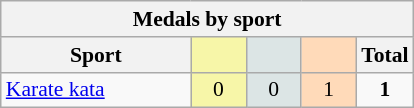<table class="wikitable" style="font-size:90%; text-align:center;">
<tr>
<th colspan="5">Medals by sport</th>
</tr>
<tr>
<th width="120">Sport</th>
<th scope="col" width="30" style="background:#F7F6A8;"></th>
<th scope="col" width="30" style="background:#DCE5E5;"></th>
<th scope="col" width="30" style="background:#FFDAB9;"></th>
<th width="30">Total</th>
</tr>
<tr>
<td align="left"><a href='#'>Karate kata</a></td>
<td style="background:#F7F6A8;">0</td>
<td style="background:#DCE5E5;">0</td>
<td style="background:#FFDAB9;">1</td>
<td><strong>1</strong></td>
</tr>
</table>
